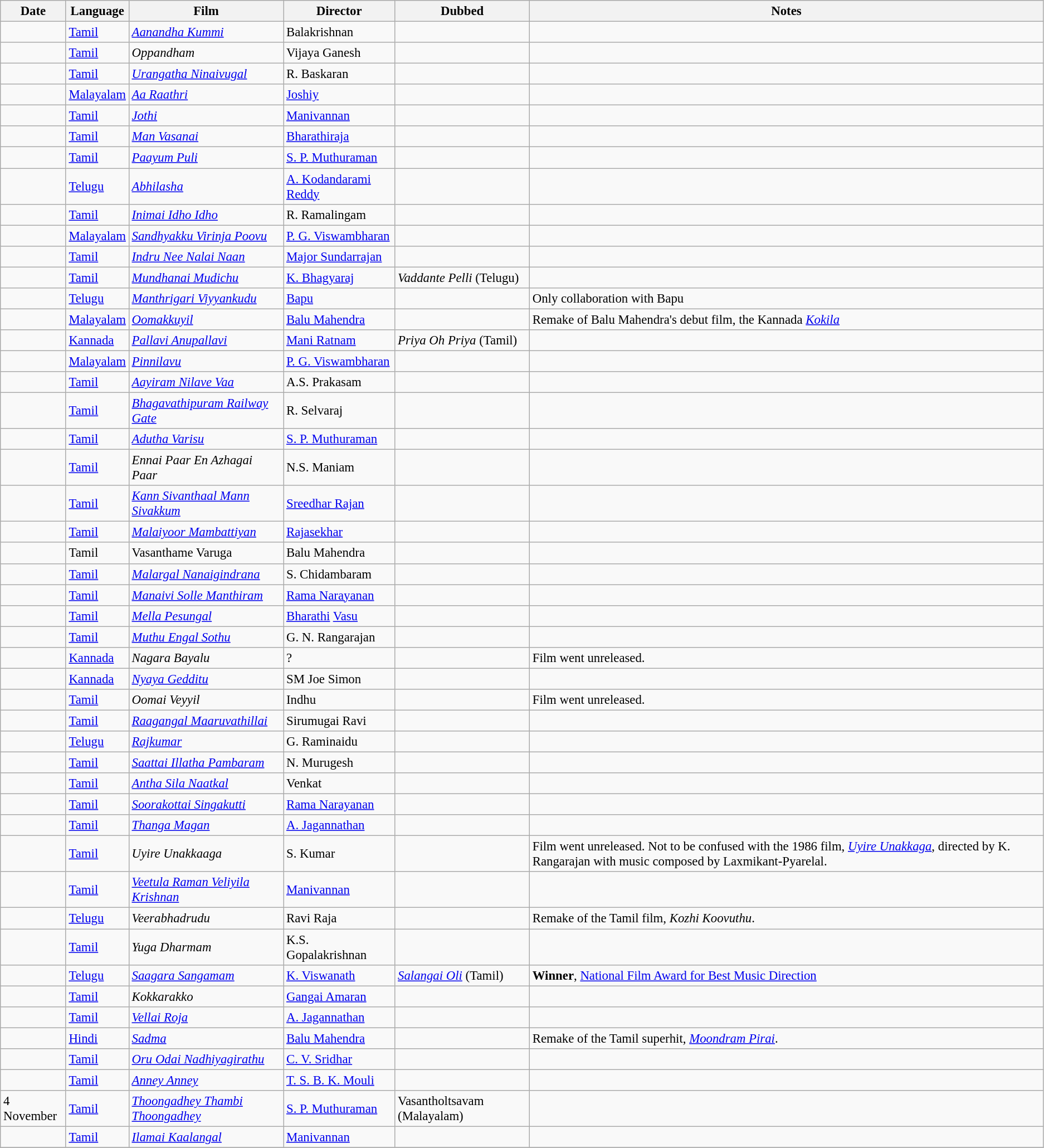<table class="wikitable sortable" style="font-size:95%;">
<tr>
<th>Date</th>
<th>Language</th>
<th>Film</th>
<th>Director</th>
<th>Dubbed</th>
<th>Notes</th>
</tr>
<tr>
<td></td>
<td><a href='#'>Tamil</a></td>
<td><em><a href='#'>Aanandha Kummi</a></em></td>
<td>Balakrishnan</td>
<td></td>
<td></td>
</tr>
<tr>
<td></td>
<td><a href='#'>Tamil</a></td>
<td><em>Oppandham</em></td>
<td>Vijaya Ganesh</td>
<td></td>
<td></td>
</tr>
<tr>
<td></td>
<td><a href='#'>Tamil</a></td>
<td><em><a href='#'>Urangatha Ninaivugal</a></em></td>
<td>R. Baskaran</td>
<td></td>
<td></td>
</tr>
<tr>
<td></td>
<td><a href='#'>Malayalam</a></td>
<td><em><a href='#'>Aa Raathri</a></em></td>
<td><a href='#'>Joshiy</a></td>
<td></td>
<td></td>
</tr>
<tr>
<td></td>
<td><a href='#'>Tamil</a></td>
<td><em><a href='#'>Jothi</a></em></td>
<td><a href='#'>Manivannan</a></td>
<td></td>
<td></td>
</tr>
<tr>
<td></td>
<td><a href='#'>Tamil</a></td>
<td><em><a href='#'>Man Vasanai</a></em></td>
<td><a href='#'>Bharathiraja</a></td>
<td></td>
<td></td>
</tr>
<tr>
<td></td>
<td><a href='#'>Tamil</a></td>
<td><em><a href='#'>Paayum Puli</a></em></td>
<td><a href='#'>S. P. Muthuraman</a></td>
<td></td>
<td></td>
</tr>
<tr>
<td></td>
<td><a href='#'>Telugu</a></td>
<td><em><a href='#'>Abhilasha</a></em></td>
<td><a href='#'>A. Kodandarami Reddy</a></td>
<td></td>
<td></td>
</tr>
<tr>
<td></td>
<td><a href='#'>Tamil</a></td>
<td><em><a href='#'>Inimai Idho Idho</a></em></td>
<td>R. Ramalingam</td>
<td></td>
<td></td>
</tr>
<tr>
<td></td>
<td><a href='#'>Malayalam</a></td>
<td><em><a href='#'>Sandhyakku Virinja Poovu</a></em></td>
<td><a href='#'>P. G. Viswambharan</a></td>
<td></td>
<td></td>
</tr>
<tr>
<td></td>
<td><a href='#'>Tamil</a></td>
<td><em><a href='#'>Indru Nee Nalai Naan</a></em></td>
<td><a href='#'>Major Sundarrajan</a></td>
<td></td>
<td></td>
</tr>
<tr>
<td></td>
<td><a href='#'>Tamil</a></td>
<td><em><a href='#'>Mundhanai Mudichu</a></em></td>
<td><a href='#'>K. Bhagyaraj</a></td>
<td><em>Vaddante Pelli</em> (Telugu)</td>
<td></td>
</tr>
<tr>
<td></td>
<td><a href='#'>Telugu</a></td>
<td><em><a href='#'>Manthrigari Viyyankudu</a></em></td>
<td><a href='#'>Bapu</a></td>
<td></td>
<td>Only collaboration with Bapu</td>
</tr>
<tr>
<td></td>
<td><a href='#'>Malayalam</a></td>
<td><em><a href='#'>Oomakkuyil</a></em></td>
<td><a href='#'>Balu Mahendra</a></td>
<td></td>
<td>Remake of Balu Mahendra's debut film, the Kannada <em><a href='#'>Kokila</a></em></td>
</tr>
<tr>
<td></td>
<td><a href='#'>Kannada</a></td>
<td><em><a href='#'>Pallavi Anupallavi</a></em></td>
<td><a href='#'>Mani Ratnam</a></td>
<td><em>Priya Oh Priya</em> (Tamil)</td>
<td></td>
</tr>
<tr>
<td></td>
<td><a href='#'>Malayalam</a></td>
<td><em><a href='#'>Pinnilavu</a></em></td>
<td><a href='#'>P. G. Viswambharan</a></td>
<td></td>
<td></td>
</tr>
<tr>
<td></td>
<td><a href='#'>Tamil</a></td>
<td><em><a href='#'>Aayiram Nilave Vaa</a></em></td>
<td>A.S. Prakasam</td>
<td></td>
<td></td>
</tr>
<tr>
<td></td>
<td><a href='#'>Tamil</a></td>
<td><em><a href='#'>Bhagavathipuram Railway Gate</a></em></td>
<td>R. Selvaraj</td>
<td></td>
<td></td>
</tr>
<tr>
<td></td>
<td><a href='#'>Tamil</a></td>
<td><em><a href='#'>Adutha Varisu</a></em></td>
<td><a href='#'>S. P. Muthuraman</a></td>
<td></td>
<td></td>
</tr>
<tr>
<td></td>
<td><a href='#'>Tamil</a></td>
<td><em>Ennai Paar En Azhagai Paar</em></td>
<td>N.S. Maniam</td>
<td></td>
<td></td>
</tr>
<tr>
<td></td>
<td><a href='#'>Tamil</a></td>
<td><em><a href='#'>Kann Sivanthaal Mann Sivakkum</a></em></td>
<td><a href='#'>Sreedhar Rajan</a></td>
<td></td>
<td></td>
</tr>
<tr>
<td></td>
<td><a href='#'>Tamil</a></td>
<td><em><a href='#'>Malaiyoor Mambattiyan</a></em></td>
<td><a href='#'>Rajasekhar</a></td>
<td></td>
<td></td>
</tr>
<tr>
<td></td>
<td>Tamil</td>
<td>Vasanthame Varuga</td>
<td>Balu Mahendra</td>
<td></td>
<td></td>
</tr>
<tr>
<td></td>
<td><a href='#'>Tamil</a></td>
<td><em><a href='#'>Malargal Nanaigindrana</a></em></td>
<td>S. Chidambaram</td>
<td></td>
<td></td>
</tr>
<tr>
<td></td>
<td><a href='#'>Tamil</a></td>
<td><em><a href='#'>Manaivi Solle Manthiram</a></em></td>
<td><a href='#'>Rama Narayanan</a></td>
<td></td>
<td></td>
</tr>
<tr>
<td></td>
<td><a href='#'>Tamil</a></td>
<td><em><a href='#'>Mella Pesungal</a></em></td>
<td><a href='#'>Bharathi</a> <a href='#'>Vasu</a></td>
<td></td>
<td></td>
</tr>
<tr>
<td></td>
<td><a href='#'>Tamil</a></td>
<td><em><a href='#'>Muthu Engal Sothu</a></em></td>
<td>G. N. Rangarajan</td>
<td></td>
<td></td>
</tr>
<tr>
<td></td>
<td><a href='#'>Kannada</a></td>
<td><em>Nagara Bayalu</em></td>
<td>?</td>
<td></td>
<td>Film went unreleased.</td>
</tr>
<tr>
<td></td>
<td><a href='#'>Kannada</a></td>
<td><em><a href='#'>Nyaya Gedditu</a></em></td>
<td>SM Joe Simon</td>
<td></td>
<td></td>
</tr>
<tr>
<td></td>
<td><a href='#'>Tamil</a></td>
<td><em>Oomai Veyyil</em></td>
<td>Indhu</td>
<td></td>
<td>Film went unreleased.</td>
</tr>
<tr>
<td></td>
<td><a href='#'>Tamil</a></td>
<td><em><a href='#'>Raagangal Maaruvathillai</a></em></td>
<td>Sirumugai Ravi</td>
<td></td>
<td></td>
</tr>
<tr>
<td></td>
<td><a href='#'>Telugu</a></td>
<td><em><a href='#'>Rajkumar</a></em></td>
<td>G. Raminaidu</td>
<td></td>
<td></td>
</tr>
<tr>
<td></td>
<td><a href='#'>Tamil</a></td>
<td><em><a href='#'>Saattai Illatha Pambaram</a></em></td>
<td>N. Murugesh</td>
<td></td>
<td></td>
</tr>
<tr>
<td></td>
<td><a href='#'>Tamil</a></td>
<td><em><a href='#'>Antha Sila Naatkal</a></em></td>
<td>Venkat</td>
<td></td>
<td></td>
</tr>
<tr>
<td></td>
<td><a href='#'>Tamil</a></td>
<td><em><a href='#'>Soorakottai Singakutti</a></em></td>
<td><a href='#'>Rama Narayanan</a></td>
<td></td>
<td></td>
</tr>
<tr>
<td></td>
<td><a href='#'>Tamil</a></td>
<td><em><a href='#'>Thanga Magan</a></em></td>
<td><a href='#'>A. Jagannathan</a></td>
<td></td>
<td></td>
</tr>
<tr>
<td></td>
<td><a href='#'>Tamil</a></td>
<td><em>Uyire Unakkaaga</em></td>
<td>S. Kumar</td>
<td></td>
<td>Film went unreleased. Not to be confused with the 1986 film, <em><a href='#'>Uyire Unakkaga</a></em>, directed by K. Rangarajan with music composed by Laxmikant-Pyarelal.</td>
</tr>
<tr>
<td></td>
<td><a href='#'>Tamil</a></td>
<td><em><a href='#'>Veetula Raman Veliyila Krishnan</a></em></td>
<td><a href='#'>Manivannan</a></td>
<td></td>
<td></td>
</tr>
<tr>
<td></td>
<td><a href='#'>Telugu</a></td>
<td><em>Veerabhadrudu</em></td>
<td>Ravi Raja</td>
<td></td>
<td>Remake of the Tamil film, <em>Kozhi Koovuthu</em>.</td>
</tr>
<tr>
<td></td>
<td><a href='#'>Tamil</a></td>
<td><em>Yuga Dharmam</em></td>
<td>K.S. Gopalakrishnan</td>
<td></td>
<td></td>
</tr>
<tr>
<td></td>
<td><a href='#'>Telugu</a></td>
<td><em><a href='#'>Saagara Sangamam</a></em></td>
<td><a href='#'>K. Viswanath</a></td>
<td><em><a href='#'>Salangai Oli</a></em> (Tamil)</td>
<td><strong> Winner</strong>, <a href='#'>National Film Award for Best Music Direction</a></td>
</tr>
<tr>
<td></td>
<td><a href='#'>Tamil</a></td>
<td><em>Kokkarakko</em></td>
<td><a href='#'>Gangai Amaran</a></td>
<td></td>
<td></td>
</tr>
<tr>
<td></td>
<td><a href='#'>Tamil</a></td>
<td><em><a href='#'>Vellai Roja</a></em></td>
<td><a href='#'>A. Jagannathan</a></td>
<td></td>
<td></td>
</tr>
<tr>
<td></td>
<td><a href='#'>Hindi</a></td>
<td><em><a href='#'>Sadma</a></em></td>
<td><a href='#'>Balu Mahendra</a></td>
<td></td>
<td>Remake of the Tamil superhit, <em><a href='#'>Moondram Pirai</a></em>.</td>
</tr>
<tr>
<td></td>
<td><a href='#'>Tamil</a></td>
<td><em><a href='#'>Oru Odai Nadhiyagirathu</a></em></td>
<td><a href='#'>C. V. Sridhar</a></td>
<td></td>
<td></td>
</tr>
<tr>
<td></td>
<td><a href='#'>Tamil</a></td>
<td><em><a href='#'>Anney Anney</a></em></td>
<td><a href='#'>T. S. B. K. Mouli</a></td>
<td></td>
<td></td>
</tr>
<tr>
<td>4 November</td>
<td><a href='#'>Tamil</a></td>
<td><em><a href='#'>Thoongadhey Thambi Thoongadhey</a></em></td>
<td><a href='#'>S. P. Muthuraman</a></td>
<td>Vasantholtsavam (Malayalam)</td>
<td></td>
</tr>
<tr>
<td></td>
<td><a href='#'>Tamil</a></td>
<td><em><a href='#'>Ilamai Kaalangal</a></em></td>
<td><a href='#'>Manivannan</a></td>
<td></td>
<td></td>
</tr>
<tr>
</tr>
</table>
